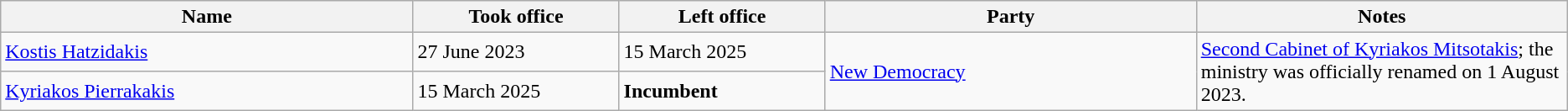<table class="wikitable">
<tr>
<th width="20%">Name</th>
<th width="10%">Took office</th>
<th width="10%">Left office</th>
<th width="18%">Party</th>
<th width="18%">Notes</th>
</tr>
<tr>
<td><a href='#'>Kostis Hatzidakis</a></td>
<td>27 June 2023</td>
<td>15 March 2025</td>
<td rowspan=2><a href='#'>New Democracy</a></td>
<td rowspan=2><a href='#'>Second Cabinet of Kyriakos Mitsotakis</a>; the ministry was officially renamed on 1 August 2023.</td>
</tr>
<tr>
<td><a href='#'>Kyriakos Pierrakakis</a></td>
<td>15 March 2025</td>
<td><strong>Incumbent</strong></td>
</tr>
</table>
